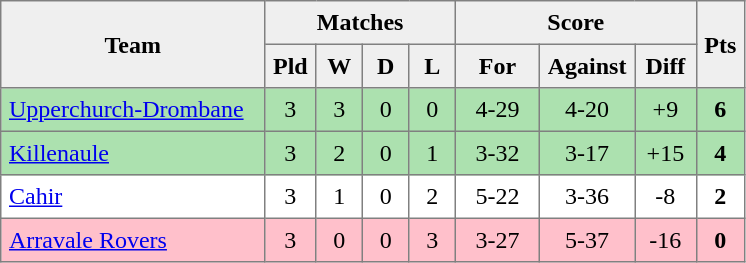<table style=border-collapse:collapse border=1 cellspacing=0 cellpadding=5>
<tr align=center bgcolor=#efefef>
<th rowspan=2 width=165>Team</th>
<th colspan=4>Matches</th>
<th colspan=3>Score</th>
<th rowspan=2width=20>Pts</th>
</tr>
<tr align=center bgcolor=#efefef>
<th width=20>Pld</th>
<th width=20>W</th>
<th width=20>D</th>
<th width=20>L</th>
<th width=45>For</th>
<th width=45>Against</th>
<th width=30>Diff</th>
</tr>
<tr align=center style="background:#ACE1AF;">
<td style="text-align:left;"> <a href='#'>Upperchurch-Drombane</a></td>
<td>3</td>
<td>3</td>
<td>0</td>
<td>0</td>
<td>4-29</td>
<td>4-20</td>
<td>+9</td>
<td><strong>6</strong></td>
</tr>
<tr align=center style="background:#ACE1AF;">
<td style="text-align:left;"> <a href='#'>Killenaule</a></td>
<td>3</td>
<td>2</td>
<td>0</td>
<td>1</td>
<td>3-32</td>
<td>3-17</td>
<td>+15</td>
<td><strong>4</strong></td>
</tr>
<tr align=center>
<td style="text-align:left;"> <a href='#'>Cahir</a></td>
<td>3</td>
<td>1</td>
<td>0</td>
<td>2</td>
<td>5-22</td>
<td>3-36</td>
<td>-8</td>
<td><strong>2</strong></td>
</tr>
<tr align=center style="background:#FFC0CB;">
<td style="text-align:left;"> <a href='#'>Arravale Rovers</a></td>
<td>3</td>
<td>0</td>
<td>0</td>
<td>3</td>
<td>3-27</td>
<td>5-37</td>
<td>-16</td>
<td><strong>0</strong></td>
</tr>
</table>
